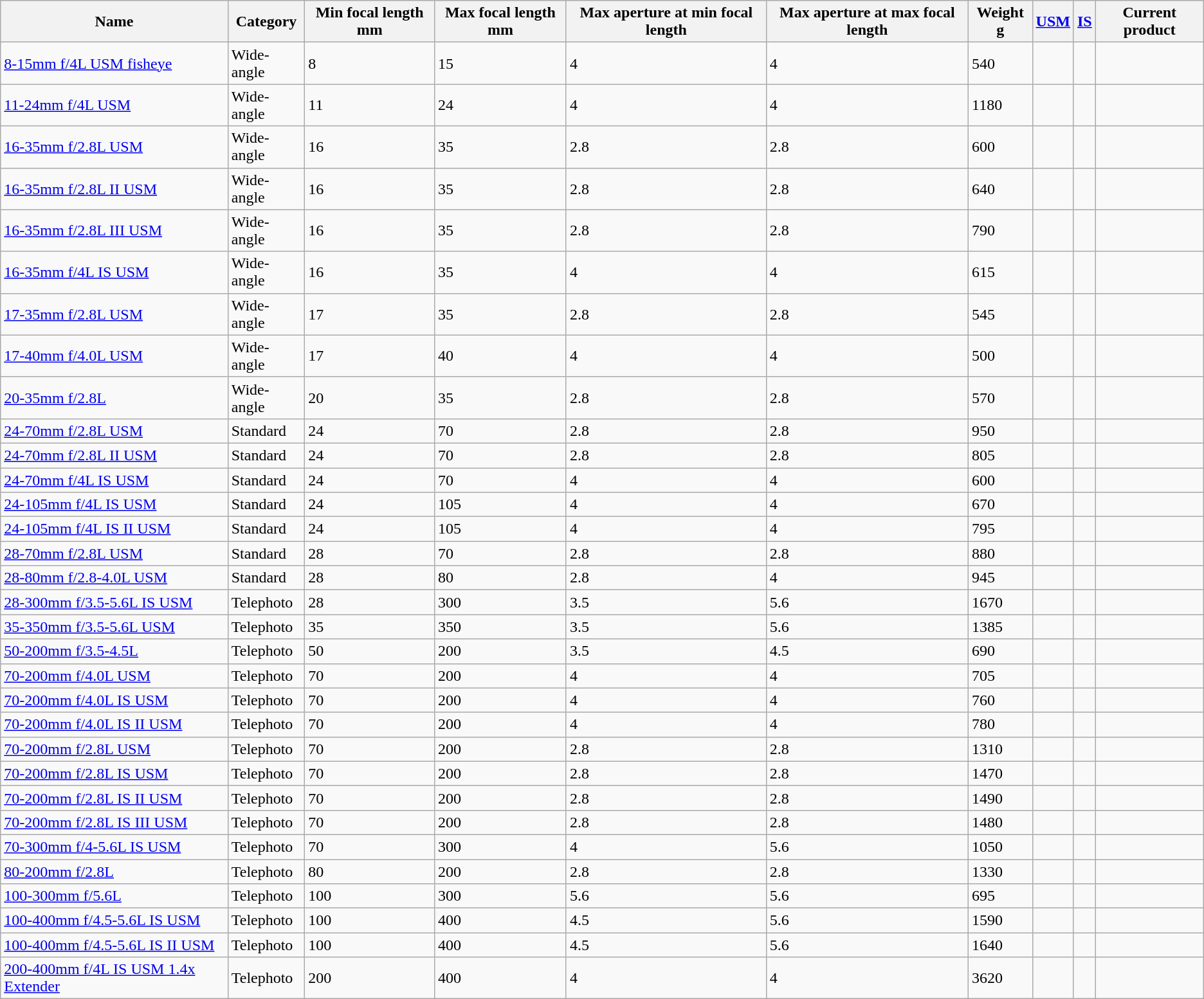<table class="wikitable sortable">
<tr>
<th>Name</th>
<th>Category</th>
<th>Min focal length mm</th>
<th>Max focal length mm</th>
<th>Max aperture at min focal length </th>
<th>Max aperture at max focal length </th>
<th>Weight g</th>
<th><a href='#'>USM</a></th>
<th><a href='#'>IS</a></th>
<th>Current product</th>
</tr>
<tr>
<td><a href='#'>8-15mm f/4L USM fisheye</a></td>
<td>Wide-angle</td>
<td>8</td>
<td>15</td>
<td>4</td>
<td>4</td>
<td>540</td>
<td></td>
<td></td>
<td></td>
</tr>
<tr>
<td><a href='#'>11-24mm f/4L USM</a></td>
<td>Wide-angle</td>
<td>11</td>
<td>24</td>
<td>4</td>
<td>4</td>
<td>1180</td>
<td></td>
<td></td>
<td></td>
</tr>
<tr>
<td><a href='#'>16-35mm f/2.8L USM</a></td>
<td>Wide-angle</td>
<td>16</td>
<td>35</td>
<td>2.8</td>
<td>2.8</td>
<td>600</td>
<td></td>
<td></td>
<td></td>
</tr>
<tr>
<td><a href='#'>16-35mm f/2.8L II USM</a></td>
<td>Wide-angle</td>
<td>16</td>
<td>35</td>
<td>2.8</td>
<td>2.8</td>
<td>640</td>
<td></td>
<td></td>
<td></td>
</tr>
<tr>
<td><a href='#'>16-35mm f/2.8L III USM</a></td>
<td>Wide-angle</td>
<td>16</td>
<td>35</td>
<td>2.8</td>
<td>2.8</td>
<td>790</td>
<td></td>
<td></td>
<td></td>
</tr>
<tr>
<td><a href='#'>16-35mm f/4L IS USM</a></td>
<td>Wide-angle</td>
<td>16</td>
<td>35</td>
<td>4</td>
<td>4</td>
<td>615</td>
<td></td>
<td></td>
<td></td>
</tr>
<tr>
<td><a href='#'>17-35mm f/2.8L USM</a></td>
<td>Wide-angle</td>
<td>17</td>
<td>35</td>
<td>2.8</td>
<td>2.8</td>
<td>545</td>
<td></td>
<td></td>
<td></td>
</tr>
<tr>
<td><a href='#'>17-40mm f/4.0L USM</a></td>
<td>Wide-angle</td>
<td>17</td>
<td>40</td>
<td>4</td>
<td>4</td>
<td>500</td>
<td></td>
<td></td>
<td></td>
</tr>
<tr>
<td><a href='#'>20-35mm f/2.8L</a></td>
<td>Wide-angle</td>
<td>20</td>
<td>35</td>
<td>2.8</td>
<td>2.8</td>
<td>570</td>
<td></td>
<td></td>
<td></td>
</tr>
<tr>
<td><a href='#'>24-70mm f/2.8L USM</a></td>
<td>Standard</td>
<td>24</td>
<td>70</td>
<td>2.8</td>
<td>2.8</td>
<td>950</td>
<td></td>
<td></td>
<td></td>
</tr>
<tr>
<td><a href='#'>24-70mm f/2.8L II USM</a></td>
<td>Standard</td>
<td>24</td>
<td>70</td>
<td>2.8</td>
<td>2.8</td>
<td>805</td>
<td></td>
<td></td>
<td></td>
</tr>
<tr>
<td><a href='#'>24-70mm f/4L IS USM</a></td>
<td>Standard</td>
<td>24</td>
<td>70</td>
<td>4</td>
<td>4</td>
<td>600</td>
<td></td>
<td></td>
<td></td>
</tr>
<tr>
<td><a href='#'>24-105mm f/4L IS USM</a></td>
<td>Standard</td>
<td>24</td>
<td>105</td>
<td>4</td>
<td>4</td>
<td>670</td>
<td></td>
<td></td>
<td></td>
</tr>
<tr>
<td><a href='#'>24-105mm f/4L IS II USM</a></td>
<td>Standard</td>
<td>24</td>
<td>105</td>
<td>4</td>
<td>4</td>
<td>795</td>
<td></td>
<td></td>
<td></td>
</tr>
<tr>
<td><a href='#'>28-70mm f/2.8L USM</a></td>
<td>Standard</td>
<td>28</td>
<td>70</td>
<td>2.8</td>
<td>2.8</td>
<td>880</td>
<td></td>
<td></td>
<td></td>
</tr>
<tr>
<td><a href='#'>28-80mm f/2.8-4.0L USM</a></td>
<td>Standard</td>
<td>28</td>
<td>80</td>
<td>2.8</td>
<td>4</td>
<td>945</td>
<td></td>
<td></td>
<td></td>
</tr>
<tr>
<td><a href='#'>28-300mm f/3.5-5.6L IS USM</a></td>
<td>Telephoto</td>
<td>28</td>
<td>300</td>
<td>3.5</td>
<td>5.6</td>
<td>1670</td>
<td></td>
<td></td>
<td></td>
</tr>
<tr>
<td><a href='#'>35-350mm f/3.5-5.6L USM</a></td>
<td>Telephoto</td>
<td>35</td>
<td>350</td>
<td>3.5</td>
<td>5.6</td>
<td>1385</td>
<td></td>
<td></td>
<td></td>
</tr>
<tr>
<td><a href='#'>50-200mm f/3.5-4.5L</a></td>
<td>Telephoto</td>
<td>50</td>
<td>200</td>
<td>3.5</td>
<td>4.5</td>
<td>690</td>
<td></td>
<td></td>
<td></td>
</tr>
<tr>
<td><a href='#'>70-200mm f/4.0L USM</a></td>
<td>Telephoto</td>
<td>70</td>
<td>200</td>
<td>4</td>
<td>4</td>
<td>705</td>
<td></td>
<td></td>
<td></td>
</tr>
<tr>
<td><a href='#'>70-200mm f/4.0L IS USM</a></td>
<td>Telephoto</td>
<td>70</td>
<td>200</td>
<td>4</td>
<td>4</td>
<td>760</td>
<td></td>
<td></td>
<td></td>
</tr>
<tr>
<td><a href='#'>70-200mm f/4.0L IS II USM</a></td>
<td>Telephoto</td>
<td>70</td>
<td>200</td>
<td>4</td>
<td>4</td>
<td>780</td>
<td></td>
<td></td>
<td></td>
</tr>
<tr>
<td><a href='#'>70-200mm f/2.8L USM</a></td>
<td>Telephoto</td>
<td>70</td>
<td>200</td>
<td>2.8</td>
<td>2.8</td>
<td>1310</td>
<td></td>
<td></td>
<td></td>
</tr>
<tr>
<td><a href='#'>70-200mm f/2.8L IS USM</a></td>
<td>Telephoto</td>
<td>70</td>
<td>200</td>
<td>2.8</td>
<td>2.8</td>
<td>1470</td>
<td></td>
<td></td>
<td></td>
</tr>
<tr>
<td><a href='#'>70-200mm f/2.8L IS II USM</a></td>
<td>Telephoto</td>
<td>70</td>
<td>200</td>
<td>2.8</td>
<td>2.8</td>
<td>1490</td>
<td></td>
<td></td>
<td></td>
</tr>
<tr>
<td><a href='#'>70-200mm f/2.8L IS III USM</a></td>
<td>Telephoto</td>
<td>70</td>
<td>200</td>
<td>2.8</td>
<td>2.8</td>
<td>1480</td>
<td></td>
<td></td>
<td></td>
</tr>
<tr>
<td><a href='#'>70-300mm f/4-5.6L IS USM</a></td>
<td>Telephoto</td>
<td>70</td>
<td>300</td>
<td>4</td>
<td>5.6</td>
<td>1050</td>
<td></td>
<td></td>
<td></td>
</tr>
<tr>
<td><a href='#'>80-200mm f/2.8L</a></td>
<td>Telephoto</td>
<td>80</td>
<td>200</td>
<td>2.8</td>
<td>2.8</td>
<td>1330</td>
<td></td>
<td></td>
<td></td>
</tr>
<tr>
<td><a href='#'>100-300mm f/5.6L</a></td>
<td>Telephoto</td>
<td>100</td>
<td>300</td>
<td>5.6</td>
<td>5.6</td>
<td>695</td>
<td></td>
<td></td>
<td></td>
</tr>
<tr>
<td><a href='#'>100-400mm f/4.5-5.6L IS USM</a></td>
<td>Telephoto</td>
<td>100</td>
<td>400</td>
<td>4.5</td>
<td>5.6</td>
<td>1590</td>
<td></td>
<td></td>
<td></td>
</tr>
<tr>
<td><a href='#'>100-400mm f/4.5-5.6L IS II USM</a></td>
<td>Telephoto</td>
<td>100</td>
<td>400</td>
<td>4.5</td>
<td>5.6</td>
<td>1640</td>
<td></td>
<td></td>
<td></td>
</tr>
<tr>
<td><a href='#'>200-400mm f/4L IS USM 1.4x Extender</a></td>
<td>Telephoto</td>
<td>200</td>
<td>400</td>
<td>4</td>
<td>4</td>
<td>3620</td>
<td></td>
<td></td>
<td></td>
</tr>
</table>
